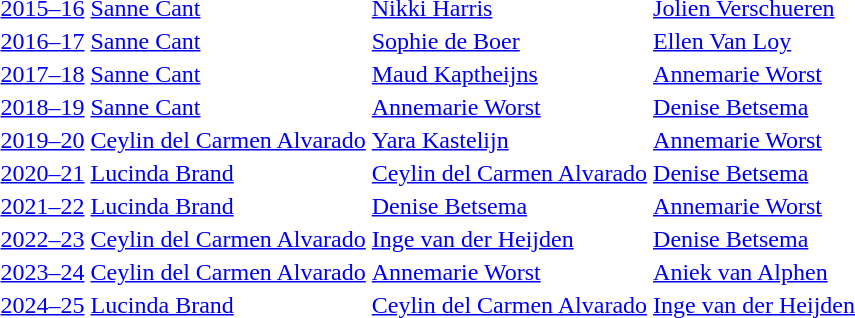<table>
<tr>
<td><a href='#'>2015–16</a></td>
<td> <a href='#'>Sanne Cant</a></td>
<td> <a href='#'>Nikki Harris</a></td>
<td> <a href='#'>Jolien Verschueren</a></td>
</tr>
<tr>
<td><a href='#'>2016–17</a></td>
<td> <a href='#'>Sanne Cant</a></td>
<td> <a href='#'>Sophie de Boer</a></td>
<td> <a href='#'>Ellen Van Loy</a></td>
</tr>
<tr>
<td><a href='#'>2017–18</a></td>
<td> <a href='#'>Sanne Cant</a></td>
<td> <a href='#'>Maud Kaptheijns</a></td>
<td> <a href='#'>Annemarie Worst</a></td>
</tr>
<tr>
<td><a href='#'>2018–19</a></td>
<td> <a href='#'>Sanne Cant</a></td>
<td> <a href='#'>Annemarie Worst</a></td>
<td> <a href='#'>Denise Betsema</a></td>
</tr>
<tr>
<td><a href='#'>2019–20</a></td>
<td> <a href='#'>Ceylin del Carmen Alvarado</a></td>
<td> <a href='#'>Yara Kastelijn</a></td>
<td> <a href='#'>Annemarie Worst</a></td>
</tr>
<tr>
<td><a href='#'>2020–21</a></td>
<td> <a href='#'>Lucinda Brand</a></td>
<td> <a href='#'>Ceylin del Carmen Alvarado</a></td>
<td> <a href='#'>Denise Betsema</a></td>
</tr>
<tr>
<td><a href='#'>2021–22</a></td>
<td> <a href='#'>Lucinda Brand</a></td>
<td> <a href='#'>Denise Betsema</a></td>
<td> <a href='#'>Annemarie Worst</a></td>
</tr>
<tr>
<td><a href='#'>2022–23</a></td>
<td> <a href='#'>Ceylin del Carmen Alvarado</a></td>
<td> <a href='#'>Inge van der Heijden</a></td>
<td> <a href='#'>Denise Betsema</a></td>
</tr>
<tr>
<td><a href='#'>2023–24</a></td>
<td> <a href='#'>Ceylin del Carmen Alvarado</a></td>
<td> <a href='#'>Annemarie Worst</a></td>
<td> <a href='#'>Aniek van Alphen</a></td>
</tr>
<tr>
<td><a href='#'>2024–25</a></td>
<td> <a href='#'>Lucinda Brand</a></td>
<td> <a href='#'>Ceylin del Carmen Alvarado</a></td>
<td> <a href='#'>Inge van der Heijden</a></td>
</tr>
</table>
